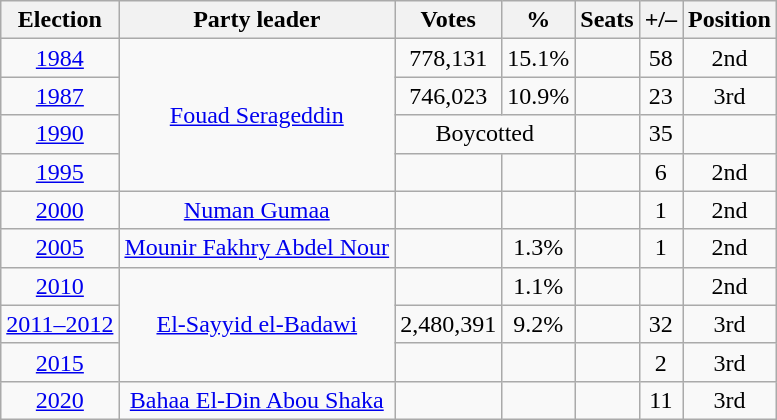<table class=wikitable style=text-align:center>
<tr>
<th><strong>Election</strong></th>
<th>Party leader</th>
<th><strong>Votes</strong></th>
<th><strong>%</strong></th>
<th><strong>Seats</strong></th>
<th>+/–</th>
<th><strong>Position</strong></th>
</tr>
<tr>
<td><a href='#'>1984</a></td>
<td rowspan="4"><a href='#'>Fouad Serageddin</a></td>
<td>778,131</td>
<td>15.1%</td>
<td></td>
<td> 58</td>
<td> 2nd</td>
</tr>
<tr>
<td><a href='#'>1987</a></td>
<td>746,023</td>
<td>10.9%</td>
<td></td>
<td> 23</td>
<td> 3rd</td>
</tr>
<tr>
<td><a href='#'>1990</a></td>
<td colspan="2">Boycotted</td>
<td></td>
<td> 35</td>
<td></td>
</tr>
<tr>
<td><a href='#'>1995</a></td>
<td></td>
<td></td>
<td></td>
<td> 6</td>
<td> 2nd</td>
</tr>
<tr>
<td><a href='#'>2000</a></td>
<td><a href='#'>Numan Gumaa</a></td>
<td></td>
<td></td>
<td></td>
<td> 1</td>
<td> 2nd</td>
</tr>
<tr>
<td><a href='#'>2005</a></td>
<td><a href='#'>Mounir Fakhry Abdel Nour</a></td>
<td></td>
<td>1.3%</td>
<td></td>
<td> 1</td>
<td> 2nd</td>
</tr>
<tr>
<td><a href='#'>2010</a></td>
<td rowspan="3"><a href='#'>El-Sayyid el-Badawi</a></td>
<td></td>
<td>1.1%</td>
<td></td>
<td></td>
<td> 2nd</td>
</tr>
<tr>
<td><a href='#'>2011–2012</a></td>
<td>2,480,391</td>
<td>9.2%</td>
<td></td>
<td> 32</td>
<td> 3rd</td>
</tr>
<tr>
<td><a href='#'>2015</a></td>
<td></td>
<td></td>
<td></td>
<td> 2</td>
<td> 3rd</td>
</tr>
<tr>
<td><a href='#'>2020</a></td>
<td><a href='#'>Bahaa El-Din Abou Shaka</a></td>
<td></td>
<td></td>
<td></td>
<td> 11</td>
<td> 3rd</td>
</tr>
</table>
